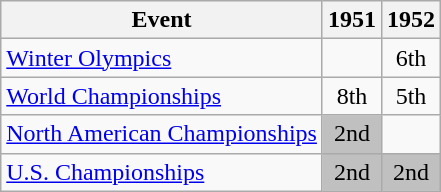<table class="wikitable">
<tr>
<th>Event</th>
<th>1951</th>
<th>1952</th>
</tr>
<tr>
<td><a href='#'>Winter Olympics</a></td>
<td></td>
<td align="center">6th</td>
</tr>
<tr>
<td><a href='#'>World Championships</a></td>
<td align="center">8th</td>
<td align="center">5th</td>
</tr>
<tr>
<td><a href='#'>North American Championships</a></td>
<td align="center" bgcolor="silver">2nd</td>
<td></td>
</tr>
<tr>
<td><a href='#'>U.S. Championships</a></td>
<td align="center" bgcolor="silver">2nd</td>
<td align="center" bgcolor="silver">2nd</td>
</tr>
</table>
